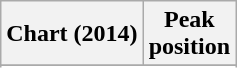<table class="wikitable sortable plainrowheaders" style="text-align:center">
<tr>
<th scope="col">Chart (2014)</th>
<th scope="col">Peak<br> position</th>
</tr>
<tr>
</tr>
<tr>
</tr>
<tr>
</tr>
<tr>
</tr>
</table>
